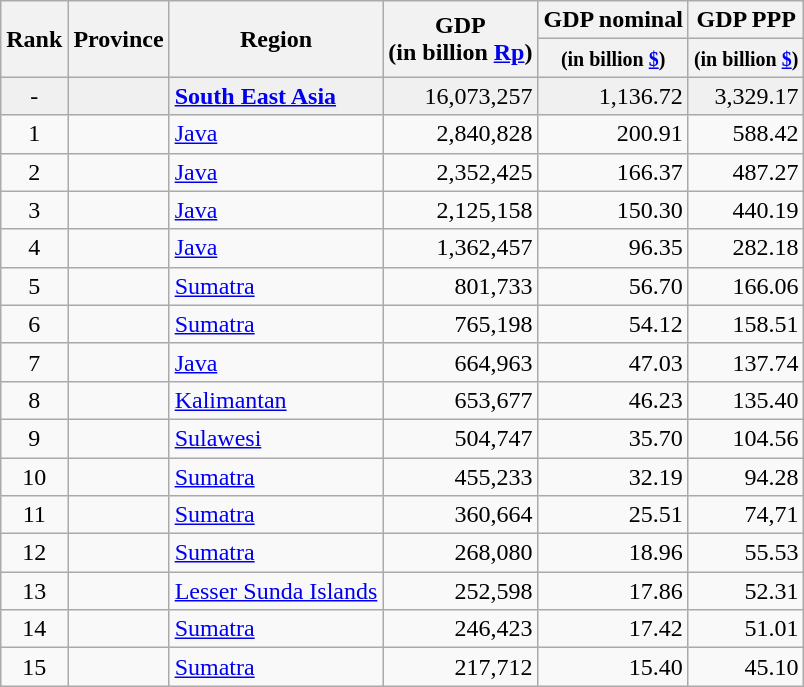<table class="wikitable sortable plainrowheaders">
<tr>
<th rowspan="2">Rank</th>
<th rowspan="2">Province</th>
<th rowspan="2">Region</th>
<th rowspan="2">GDP<br>(in billion <a href='#'>Rp</a>)</th>
<th scope="col">GDP nominal</th>
<th scope="col">GDP PPP</th>
</tr>
<tr>
<th scope="col"><small>(in billion <a href='#'>$</a>)</small></th>
<th scope="col"><small>(in billion <a href='#'>$</a>)</small></th>
</tr>
<tr style="background-color:#f0f0f0">
<td align=center>-</td>
<td><strong></strong></td>
<td><strong><a href='#'>South East Asia</a></strong></td>
<td align=right>16,073,257</td>
<td align=right>1,136.72</td>
<td align=right>3,329.17</td>
</tr>
<tr>
<td align=center>1</td>
<td></td>
<td><a href='#'>Java</a></td>
<td align=right>2,840,828</td>
<td align=right>200.91</td>
<td align=right>588.42</td>
</tr>
<tr>
<td align=center>2</td>
<td></td>
<td><a href='#'>Java</a></td>
<td align=right>2,352,425</td>
<td align=right>166.37</td>
<td align=right>487.27</td>
</tr>
<tr>
<td align=center>3</td>
<td></td>
<td><a href='#'>Java</a></td>
<td align=right>2,125,158</td>
<td align=right>150.30</td>
<td align=right>440.19</td>
</tr>
<tr>
<td align=center>4</td>
<td></td>
<td><a href='#'>Java</a></td>
<td align=right>1,362,457</td>
<td align=right>96.35</td>
<td align=right>282.18</td>
</tr>
<tr>
<td align=center>5</td>
<td></td>
<td><a href='#'>Sumatra</a></td>
<td align=right>801,733</td>
<td align=right>56.70</td>
<td align=right>166.06</td>
</tr>
<tr>
<td align=center>6</td>
<td></td>
<td><a href='#'>Sumatra</a></td>
<td align=right>765,198</td>
<td align=right>54.12</td>
<td align=right>158.51</td>
</tr>
<tr>
<td align=center>7</td>
<td></td>
<td><a href='#'>Java</a></td>
<td align=right>664,963</td>
<td align=right>47.03</td>
<td align=right>137.74</td>
</tr>
<tr>
<td align=center>8</td>
<td></td>
<td><a href='#'>Kalimantan</a></td>
<td align=right>653,677</td>
<td align=right>46.23</td>
<td align=right>135.40</td>
</tr>
<tr>
<td align=center>9</td>
<td></td>
<td><a href='#'>Sulawesi</a></td>
<td align=right>504,747</td>
<td align=right>35.70</td>
<td align=right>104.56</td>
</tr>
<tr>
<td align=center>10</td>
<td></td>
<td><a href='#'>Sumatra</a></td>
<td align=right>455,233</td>
<td align=right>32.19</td>
<td align=right>94.28</td>
</tr>
<tr>
<td align=center>11</td>
<td></td>
<td><a href='#'>Sumatra</a></td>
<td align=right>360,664</td>
<td align=right>25.51</td>
<td align=right>74,71</td>
</tr>
<tr>
<td align=center>12</td>
<td></td>
<td><a href='#'>Sumatra</a></td>
<td align=right>268,080</td>
<td align=right>18.96</td>
<td align=right>55.53</td>
</tr>
<tr>
<td align=center>13</td>
<td></td>
<td><a href='#'>Lesser Sunda Islands</a></td>
<td align=right>252,598</td>
<td align=right>17.86</td>
<td align=right>52.31</td>
</tr>
<tr>
<td align=center>14</td>
<td></td>
<td><a href='#'>Sumatra</a></td>
<td align=right>246,423</td>
<td align=right>17.42</td>
<td align=right>51.01</td>
</tr>
<tr>
<td align=center>15</td>
<td></td>
<td><a href='#'>Sumatra</a></td>
<td align=right>217,712</td>
<td align=right>15.40</td>
<td align=right>45.10</td>
</tr>
</table>
